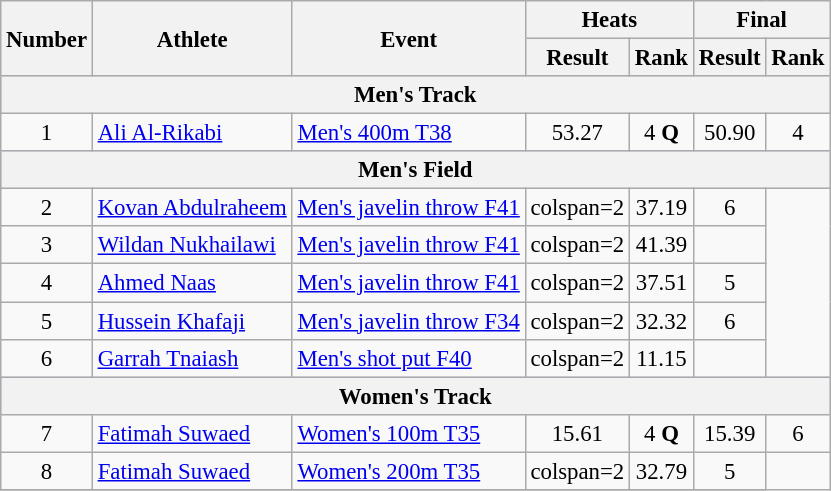<table class=wikitable style="font-size:95%">
<tr>
<th rowspan="2">Number</th>
<th rowspan="2">Athlete</th>
<th rowspan="2">Event</th>
<th colspan="2">Heats</th>
<th colspan="3">Final</th>
</tr>
<tr>
<th>Result</th>
<th>Rank</th>
<th>Result</th>
<th>Rank</th>
</tr>
<tr style="background:#9acdff;">
<th colspan=7>Men's Track</th>
</tr>
<tr>
<td align=center>1</td>
<td><a href='#'>Ali Al-Rikabi</a></td>
<td><a href='#'>Men's 400m T38</a></td>
<td align=center>53.27</td>
<td align=center>4 <strong>Q</strong></td>
<td align=center>50.90</td>
<td align=center>4</td>
</tr>
<tr style="background:#9acdff;">
<th colspan=7>Men's Field</th>
</tr>
<tr>
<td align=center>2</td>
<td><a href='#'>Kovan Abdulraheem</a></td>
<td><a href='#'>Men's javelin throw F41</a></td>
<td>colspan=2 </td>
<td align=center>37.19</td>
<td align=center>6</td>
</tr>
<tr>
<td align=center>3</td>
<td><a href='#'>Wildan Nukhailawi</a></td>
<td><a href='#'>Men's javelin throw F41</a></td>
<td>colspan=2 </td>
<td align=center>41.39</td>
<td align=center></td>
</tr>
<tr>
<td align=center>4</td>
<td><a href='#'>Ahmed Naas</a></td>
<td><a href='#'>Men's javelin throw F41</a></td>
<td>colspan=2 </td>
<td align=center>37.51</td>
<td align=center>5</td>
</tr>
<tr>
<td align=center>5</td>
<td><a href='#'>Hussein Khafaji</a></td>
<td><a href='#'>Men's javelin throw F34</a></td>
<td>colspan=2 </td>
<td align=center>32.32</td>
<td align=center>6</td>
</tr>
<tr>
<td align=center>6</td>
<td><a href='#'>Garrah Tnaiash</a></td>
<td><a href='#'>Men's shot put F40</a></td>
<td>colspan=2 </td>
<td align=center>11.15</td>
<td align=center></td>
</tr>
<tr style="background:#9acdff;">
<th colspan=7>Women's Track</th>
</tr>
<tr>
<td align=center>7</td>
<td><a href='#'>Fatimah Suwaed</a></td>
<td><a href='#'>Women's 100m T35</a></td>
<td align=center>15.61</td>
<td align=center>4 <strong>Q</strong></td>
<td align=center>15.39</td>
<td align=center>6</td>
</tr>
<tr>
<td align=center>8</td>
<td><a href='#'>Fatimah Suwaed</a></td>
<td><a href='#'>Women's 200m T35</a></td>
<td>colspan=2 </td>
<td align=center>32.79</td>
<td align=center>5</td>
</tr>
<tr>
</tr>
</table>
